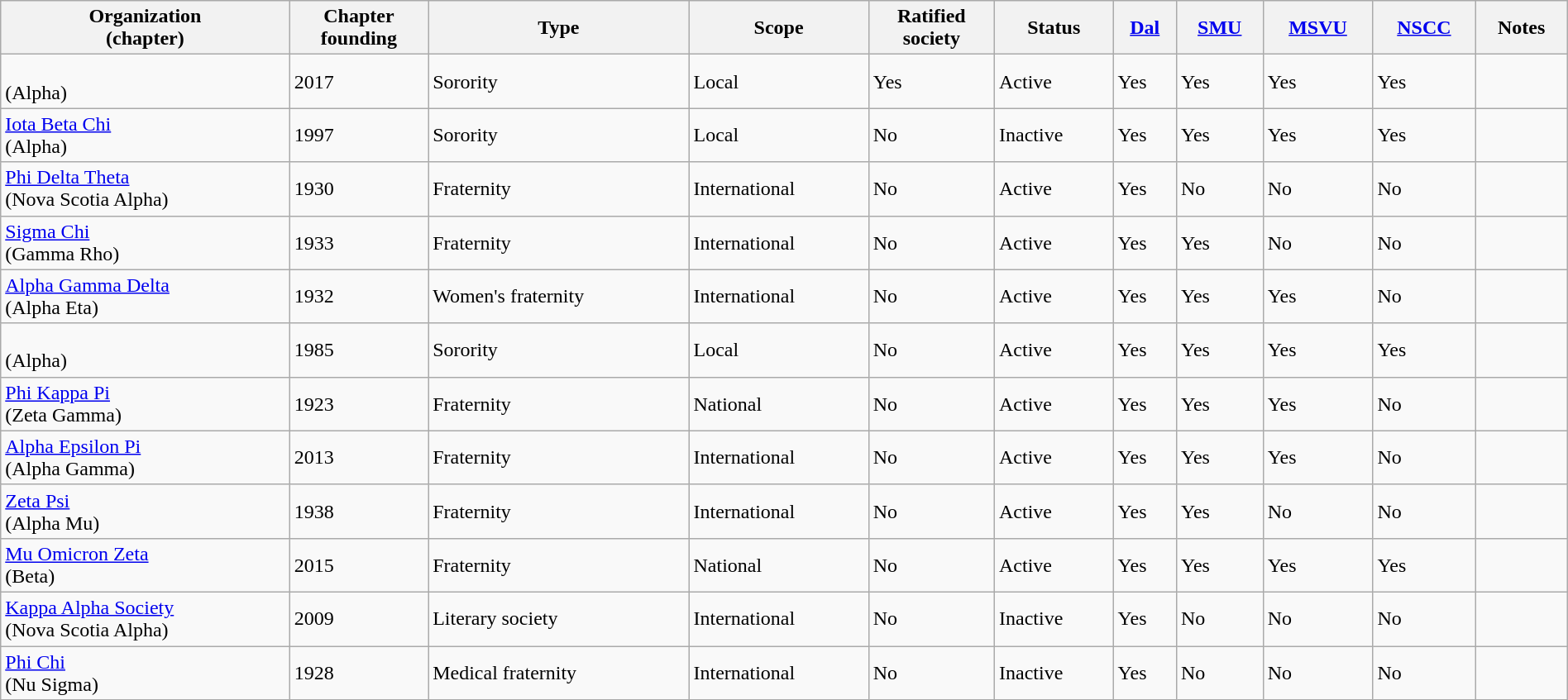<table class="wikitable sortable" style="width:100%;">
<tr>
<th>Organization<br>(chapter)</th>
<th>Chapter<br>founding</th>
<th>Type</th>
<th>Scope</th>
<th>Ratified<br>society</th>
<th>Status</th>
<th><a href='#'>Dal</a></th>
<th><a href='#'>SMU</a></th>
<th><a href='#'>MSVU</a></th>
<th><a href='#'>NSCC</a></th>
<th>Notes</th>
</tr>
<tr>
<td><br>(Alpha)</td>
<td>2017</td>
<td>Sorority</td>
<td>Local</td>
<td>Yes</td>
<td>Active</td>
<td>Yes</td>
<td>Yes</td>
<td>Yes</td>
<td>Yes</td>
<td></td>
</tr>
<tr>
<td><a href='#'>Iota Beta Chi</a><br>(Alpha)</td>
<td>1997</td>
<td>Sorority</td>
<td>Local</td>
<td>No</td>
<td>Inactive</td>
<td>Yes</td>
<td>Yes</td>
<td>Yes</td>
<td>Yes</td>
<td></td>
</tr>
<tr>
<td><a href='#'>Phi Delta Theta</a><br>(Nova Scotia Alpha)</td>
<td>1930</td>
<td>Fraternity</td>
<td>International</td>
<td>No</td>
<td>Active</td>
<td>Yes</td>
<td>No</td>
<td>No</td>
<td>No</td>
<td></td>
</tr>
<tr>
<td><a href='#'>Sigma Chi</a><br>(Gamma Rho)</td>
<td>1933</td>
<td>Fraternity</td>
<td>International</td>
<td>No</td>
<td>Active</td>
<td>Yes</td>
<td>Yes</td>
<td>No</td>
<td>No</td>
<td></td>
</tr>
<tr>
<td><a href='#'>Alpha Gamma Delta</a><br>(Alpha Eta)</td>
<td>1932</td>
<td>Women's fraternity</td>
<td>International</td>
<td>No</td>
<td>Active</td>
<td>Yes</td>
<td>Yes</td>
<td>Yes</td>
<td>No</td>
<td></td>
</tr>
<tr>
<td><br>(Alpha)</td>
<td>1985</td>
<td>Sorority</td>
<td>Local</td>
<td>No</td>
<td>Active</td>
<td>Yes</td>
<td>Yes</td>
<td>Yes</td>
<td>Yes</td>
<td></td>
</tr>
<tr>
<td><a href='#'>Phi Kappa Pi</a><br>(Zeta Gamma)</td>
<td>1923</td>
<td>Fraternity</td>
<td>National</td>
<td>No</td>
<td>Active</td>
<td>Yes</td>
<td>Yes</td>
<td>Yes</td>
<td>No</td>
<td></td>
</tr>
<tr>
<td><a href='#'>Alpha Epsilon Pi</a><br>(Alpha Gamma)</td>
<td>2013</td>
<td>Fraternity</td>
<td>International</td>
<td>No</td>
<td>Active</td>
<td>Yes</td>
<td>Yes</td>
<td>Yes</td>
<td>No</td>
<td></td>
</tr>
<tr>
<td><a href='#'>Zeta Psi</a><br>(Alpha Mu)</td>
<td>1938</td>
<td>Fraternity</td>
<td>International</td>
<td>No</td>
<td>Active</td>
<td>Yes</td>
<td>Yes</td>
<td>No</td>
<td>No</td>
<td></td>
</tr>
<tr>
<td><a href='#'>Mu Omicron Zeta</a><br>(Beta)</td>
<td>2015</td>
<td>Fraternity</td>
<td>National</td>
<td>No</td>
<td>Active</td>
<td>Yes</td>
<td>Yes</td>
<td>Yes</td>
<td>Yes</td>
<td></td>
</tr>
<tr>
<td><a href='#'>Kappa Alpha Society</a><br>(Nova Scotia Alpha)</td>
<td>2009</td>
<td>Literary society</td>
<td>International</td>
<td>No</td>
<td>Inactive</td>
<td>Yes</td>
<td>No</td>
<td>No</td>
<td>No</td>
<td></td>
</tr>
<tr>
<td><a href='#'>Phi Chi</a><br>(Nu Sigma)</td>
<td>1928</td>
<td>Medical fraternity</td>
<td>International</td>
<td>No</td>
<td>Inactive</td>
<td>Yes</td>
<td>No</td>
<td>No</td>
<td>No</td>
<td></td>
</tr>
</table>
